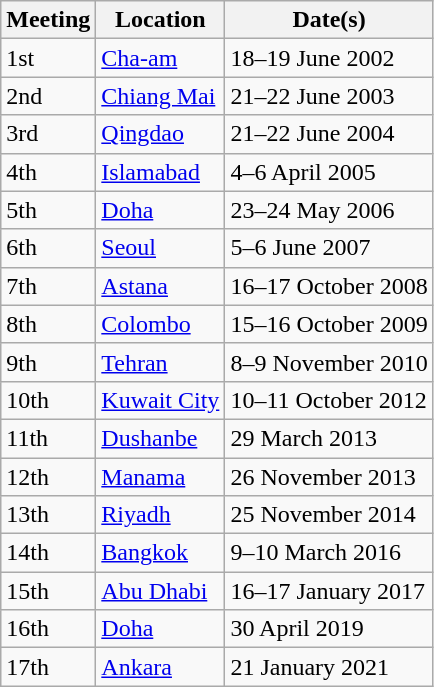<table class="wikitable">
<tr>
<th>Meeting</th>
<th>Location</th>
<th>Date(s)</th>
</tr>
<tr>
<td>1st</td>
<td> <a href='#'>Cha-am</a></td>
<td>18–19 June 2002</td>
</tr>
<tr>
<td>2nd</td>
<td> <a href='#'>Chiang Mai</a></td>
<td>21–22 June 2003</td>
</tr>
<tr>
<td>3rd</td>
<td> <a href='#'>Qingdao</a></td>
<td>21–22 June 2004</td>
</tr>
<tr>
<td>4th</td>
<td> <a href='#'>Islamabad</a></td>
<td>4–6 April 2005</td>
</tr>
<tr>
<td>5th</td>
<td> <a href='#'>Doha</a></td>
<td>23–24 May 2006</td>
</tr>
<tr>
<td>6th</td>
<td> <a href='#'>Seoul</a></td>
<td>5–6 June 2007</td>
</tr>
<tr>
<td>7th</td>
<td> <a href='#'>Astana</a></td>
<td>16–17 October 2008</td>
</tr>
<tr>
<td>8th</td>
<td> <a href='#'>Colombo</a></td>
<td>15–16 October 2009</td>
</tr>
<tr>
<td>9th</td>
<td> <a href='#'>Tehran</a></td>
<td>8–9 November 2010</td>
</tr>
<tr>
<td>10th</td>
<td> <a href='#'>Kuwait City</a></td>
<td>10–11 October 2012</td>
</tr>
<tr>
<td>11th</td>
<td> <a href='#'>Dushanbe</a></td>
<td>29 March 2013</td>
</tr>
<tr>
<td>12th</td>
<td> <a href='#'>Manama</a></td>
<td>26 November 2013</td>
</tr>
<tr>
<td>13th</td>
<td> <a href='#'>Riyadh</a></td>
<td>25 November 2014</td>
</tr>
<tr>
<td>14th</td>
<td> <a href='#'>Bangkok</a></td>
<td>9–10 March 2016</td>
</tr>
<tr>
<td>15th</td>
<td> <a href='#'>Abu Dhabi</a></td>
<td>16–17 January 2017</td>
</tr>
<tr>
<td>16th</td>
<td> <a href='#'>Doha</a></td>
<td>30 April 2019</td>
</tr>
<tr>
<td>17th</td>
<td> <a href='#'>Ankara</a></td>
<td>21 January 2021</td>
</tr>
</table>
